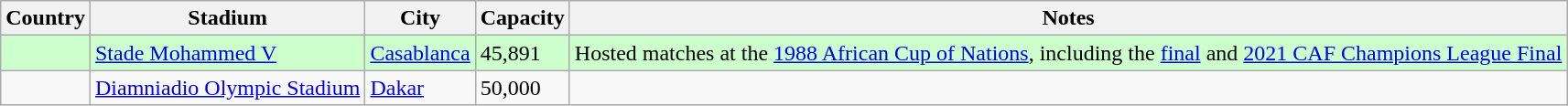<table class="wikitable sortable">
<tr>
<th>Country</th>
<th>Stadium</th>
<th>City</th>
<th>Capacity</th>
<th>Notes</th>
</tr>
<tr bgcolor="#ccffcc" data-darkreader-inline-bgcolor="">
<td></td>
<td><a href='#'>Stade Mohammed V</a></td>
<td><a href='#'>Casablanca</a></td>
<td>45,891</td>
<td>Hosted matches at the <a href='#'>1988 African Cup of Nations</a>, including the <a href='#'>final</a> and <a href='#'>2021 CAF Champions League Final</a></td>
</tr>
<tr>
<td></td>
<td><a href='#'>Diamniadio Olympic Stadium</a></td>
<td><a href='#'>Dakar</a></td>
<td>50,000</td>
<td></td>
</tr>
</table>
